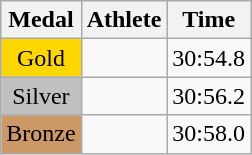<table class="wikitable">
<tr>
<th>Medal</th>
<th>Athlete</th>
<th>Time</th>
</tr>
<tr>
<td style="text-align:center;background-color:gold;">Gold</td>
<td></td>
<td>30:54.8</td>
</tr>
<tr>
<td style="text-align:center;background-color:silver;">Silver</td>
<td></td>
<td>30:56.2</td>
</tr>
<tr>
<td style="text-align:center;background-color:#CC9966;">Bronze</td>
<td></td>
<td>30:58.0</td>
</tr>
</table>
